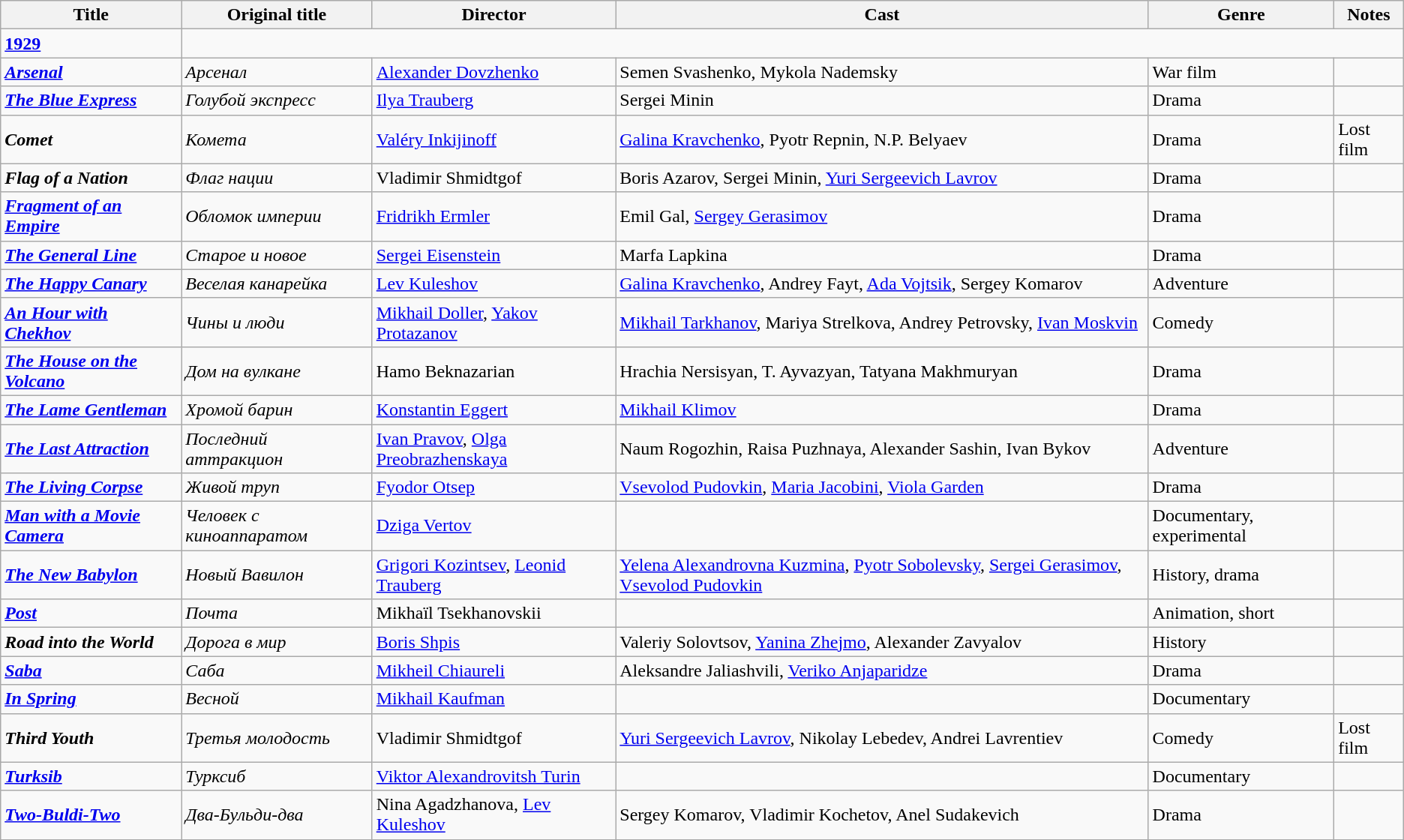<table class="wikitable">
<tr>
<th>Title</th>
<th>Original title</th>
<th>Director</th>
<th>Cast</th>
<th>Genre</th>
<th>Notes</th>
</tr>
<tr>
<td><strong><a href='#'>1929</a></strong></td>
</tr>
<tr>
<td><strong><em><a href='#'>Arsenal</a></em></strong></td>
<td><em>Арсенал</em></td>
<td><a href='#'>Alexander Dovzhenko</a></td>
<td>Semen Svashenko, Mykola Nademsky</td>
<td>War film</td>
<td></td>
</tr>
<tr>
<td><strong><em><a href='#'>The Blue Express</a></em></strong></td>
<td><em>Голубой экспресс</em></td>
<td><a href='#'>Ilya Trauberg</a></td>
<td>Sergei Minin</td>
<td>Drama</td>
<td></td>
</tr>
<tr>
<td><strong><em>Comet</em></strong></td>
<td><em>Комета</em></td>
<td><a href='#'>Valéry Inkijinoff</a></td>
<td><a href='#'>Galina Kravchenko</a>, Pyotr Repnin, N.P. Belyaev</td>
<td>Drama</td>
<td>Lost film</td>
</tr>
<tr>
<td><strong><em>Flag of a Nation</em></strong></td>
<td><em>Флаг нации</em></td>
<td>Vladimir Shmidtgof</td>
<td>Boris Azarov, Sergei Minin, <a href='#'>Yuri Sergeevich Lavrov</a></td>
<td>Drama</td>
<td></td>
</tr>
<tr>
<td><strong><em><a href='#'>Fragment of an Empire</a></em></strong></td>
<td><em>Обломок империи</em></td>
<td><a href='#'>Fridrikh Ermler</a></td>
<td>Emil Gal, <a href='#'>Sergey Gerasimov</a></td>
<td>Drama</td>
<td></td>
</tr>
<tr>
<td><strong><em><a href='#'>The General Line</a></em></strong></td>
<td><em>Старое и новое</em></td>
<td><a href='#'>Sergei Eisenstein</a></td>
<td>Marfa Lapkina</td>
<td>Drama</td>
<td></td>
</tr>
<tr>
<td><strong><em><a href='#'>The Happy Canary</a></em></strong></td>
<td><em>Веселая канарейка</em></td>
<td><a href='#'>Lev Kuleshov</a></td>
<td><a href='#'>Galina Kravchenko</a>, Andrey Fayt, <a href='#'>Ada Vojtsik</a>, Sergey Komarov</td>
<td>Adventure</td>
<td></td>
</tr>
<tr>
<td><strong><em><a href='#'>An Hour with Chekhov</a></em></strong></td>
<td><em>Чины и люди</em></td>
<td><a href='#'>Mikhail Doller</a>, <a href='#'>Yakov Protazanov</a></td>
<td><a href='#'>Mikhail Tarkhanov</a>, Mariya Strelkova, Andrey Petrovsky, <a href='#'>Ivan Moskvin</a></td>
<td>Comedy</td>
<td></td>
</tr>
<tr>
<td><strong><em><a href='#'>The House on the Volcano</a></em></strong></td>
<td><em>Дом на вулкане</em></td>
<td>Hamo Beknazarian</td>
<td>Hrachia Nersisyan, T. Ayvazyan, Tatyana Makhmuryan</td>
<td>Drama</td>
<td></td>
</tr>
<tr>
<td><strong><em><a href='#'>The Lame Gentleman</a></em></strong></td>
<td><em>Хромой барин</em></td>
<td><a href='#'>Konstantin Eggert</a></td>
<td><a href='#'>Mikhail Klimov</a></td>
<td>Drama</td>
<td></td>
</tr>
<tr>
<td><strong><em><a href='#'>The Last Attraction</a></em></strong></td>
<td><em>Последний аттракцион</em></td>
<td><a href='#'>Ivan Pravov</a>, <a href='#'>Olga Preobrazhenskaya</a></td>
<td>Naum Rogozhin, Raisa Puzhnaya, Alexander Sashin, Ivan Bykov</td>
<td>Adventure</td>
<td></td>
</tr>
<tr>
<td><strong><em><a href='#'>The Living Corpse</a></em></strong></td>
<td><em>Живой труп</em></td>
<td><a href='#'>Fyodor Otsep</a></td>
<td><a href='#'>Vsevolod Pudovkin</a>, <a href='#'>Maria Jacobini</a>, <a href='#'>Viola Garden</a></td>
<td>Drama</td>
<td></td>
</tr>
<tr>
<td><strong><em><a href='#'>Man with a Movie Camera</a></em></strong></td>
<td><em>Человек с киноаппаратом</em></td>
<td><a href='#'>Dziga Vertov</a></td>
<td></td>
<td>Documentary, experimental</td>
<td></td>
</tr>
<tr>
<td><strong><em><a href='#'>The New Babylon</a></em></strong></td>
<td><em>Новый Вавилон</em></td>
<td><a href='#'>Grigori Kozintsev</a>, <a href='#'>Leonid Trauberg</a></td>
<td><a href='#'>Yelena Alexandrovna Kuzmina</a>, <a href='#'>Pyotr Sobolevsky</a>, <a href='#'>Sergei Gerasimov</a>, <a href='#'>Vsevolod Pudovkin</a></td>
<td>History, drama</td>
<td></td>
</tr>
<tr>
<td><strong><em><a href='#'>Post</a></em></strong></td>
<td><em>Почта</em></td>
<td>Mikhaïl Tsekhanovskii</td>
<td></td>
<td>Animation, short</td>
<td></td>
</tr>
<tr>
<td><strong><em>Road into the World</em></strong></td>
<td><em>Дорога в мир</em></td>
<td><a href='#'>Boris Shpis</a></td>
<td>Valeriy Solovtsov, <a href='#'>Yanina Zhejmo</a>, Alexander Zavyalov</td>
<td>History</td>
<td></td>
</tr>
<tr>
<td><strong><em><a href='#'>Saba</a></em></strong></td>
<td><em>Саба</em></td>
<td><a href='#'>Mikheil Chiaureli</a></td>
<td>Aleksandre Jaliashvili, <a href='#'>Veriko Anjaparidze</a></td>
<td>Drama</td>
<td></td>
</tr>
<tr>
<td><strong><em><a href='#'>In Spring</a></em></strong></td>
<td><em>Весной</em></td>
<td><a href='#'>Mikhail Kaufman</a></td>
<td></td>
<td>Documentary</td>
<td></td>
</tr>
<tr>
<td><strong><em>Third Youth</em></strong></td>
<td><em>Третья молодость</em></td>
<td>Vladimir Shmidtgof</td>
<td><a href='#'>Yuri Sergeevich Lavrov</a>, Nikolay Lebedev, Andrei Lavrentiev</td>
<td>Comedy</td>
<td>Lost film</td>
</tr>
<tr>
<td><strong><em><a href='#'>Turksib</a></em></strong></td>
<td><em>Турксиб</em></td>
<td><a href='#'>Viktor Alexandrovitsh Turin</a></td>
<td></td>
<td>Documentary</td>
<td></td>
</tr>
<tr>
<td><strong><em><a href='#'>Two-Buldi-Two</a></em></strong></td>
<td><em>Два-Бульди-два</em></td>
<td>Nina Agadzhanova, <a href='#'>Lev Kuleshov</a></td>
<td>Sergey Komarov, Vladimir Kochetov, Anel Sudakevich</td>
<td>Drama</td>
<td></td>
</tr>
<tr>
</tr>
</table>
